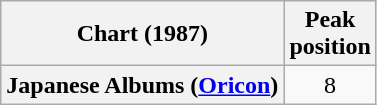<table class="wikitable sortable plainrowheaders" style="text-align:center;">
<tr>
<th scope="col">Chart (1987)</th>
<th scope="col">Peak<br>position</th>
</tr>
<tr>
<th scope="row">Japanese Albums (<a href='#'>Oricon</a>)</th>
<td>8</td>
</tr>
</table>
